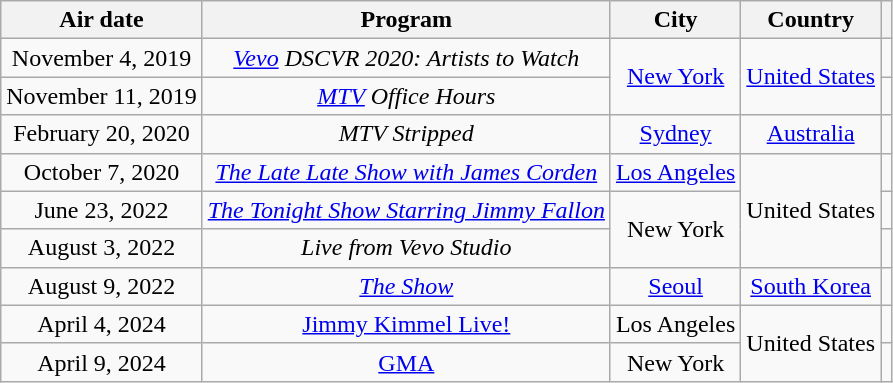<table class="wikitable" style="text-align:center;">
<tr>
<th>Air date</th>
<th>Program</th>
<th>City</th>
<th>Country</th>
<th></th>
</tr>
<tr>
<td>November 4, 2019</td>
<td><em><a href='#'>Vevo</a> DSCVR 2020: Artists to Watch</em></td>
<td rowspan="2"><a href='#'>New York</a></td>
<td rowspan="2"><a href='#'>United States</a></td>
<td></td>
</tr>
<tr>
<td>November 11, 2019</td>
<td><em><a href='#'>MTV</a> Office Hours</em></td>
<td></td>
</tr>
<tr>
<td>February 20, 2020</td>
<td><em>MTV Stripped</em></td>
<td><a href='#'>Sydney</a></td>
<td><a href='#'>Australia</a></td>
<td></td>
</tr>
<tr>
<td>October 7, 2020</td>
<td><em><a href='#'>The Late Late Show with James Corden</a></em></td>
<td><a href='#'>Los Angeles</a></td>
<td rowspan="3">United States</td>
<td></td>
</tr>
<tr>
<td>June 23, 2022</td>
<td><em><a href='#'>The Tonight Show Starring Jimmy Fallon</a></em></td>
<td rowspan="2">New York</td>
<td></td>
</tr>
<tr>
<td>August 3, 2022</td>
<td><em>Live from Vevo Studio</em></td>
<td></td>
</tr>
<tr>
<td>August 9, 2022</td>
<td><em><a href='#'>The Show</a></em></td>
<td><a href='#'>Seoul</a></td>
<td><a href='#'>South Korea</a></td>
<td></td>
</tr>
<tr>
<td>April 4, 2024</td>
<td><a href='#'>Jimmy Kimmel Live!</a></td>
<td>Los Angeles</td>
<td rowspan="2">United States</td>
<td></td>
</tr>
<tr>
<td>April 9, 2024</td>
<td><a href='#'>GMA</a></td>
<td>New York</td>
<td></td>
</tr>
</table>
